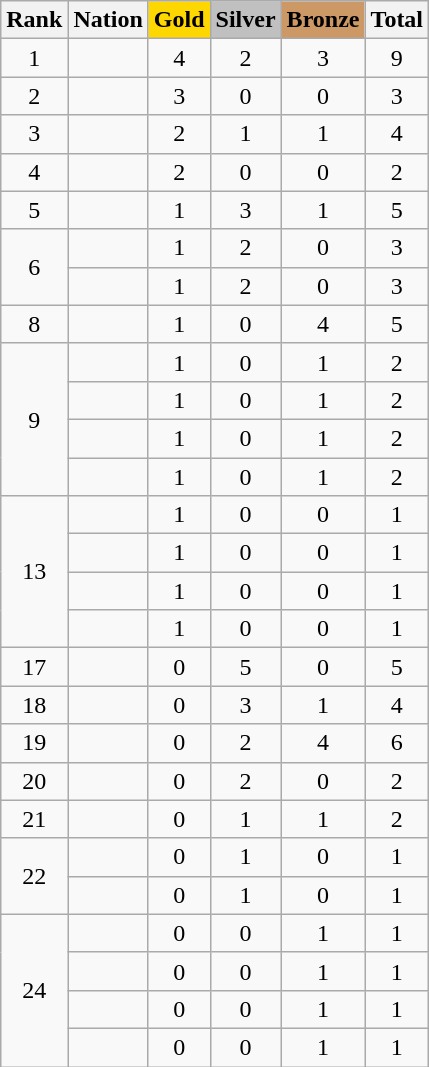<table class="wikitable sortable" style="text-align:center">
<tr>
<th>Rank</th>
<th>Nation</th>
<th style="background-color:gold">Gold</th>
<th style="background-color:silver">Silver</th>
<th style="background-color:#cc9966">Bronze</th>
<th>Total</th>
</tr>
<tr>
<td>1</td>
<td align=left></td>
<td>4</td>
<td>2</td>
<td>3</td>
<td>9</td>
</tr>
<tr>
<td>2</td>
<td align=left></td>
<td>3</td>
<td>0</td>
<td>0</td>
<td>3</td>
</tr>
<tr>
<td>3</td>
<td align=left></td>
<td>2</td>
<td>1</td>
<td>1</td>
<td>4</td>
</tr>
<tr>
<td>4</td>
<td align=left></td>
<td>2</td>
<td>0</td>
<td>0</td>
<td>2</td>
</tr>
<tr>
<td>5</td>
<td align=left></td>
<td>1</td>
<td>3</td>
<td>1</td>
<td>5</td>
</tr>
<tr>
<td rowspan=2>6</td>
<td align=left></td>
<td>1</td>
<td>2</td>
<td>0</td>
<td>3</td>
</tr>
<tr>
<td align=left></td>
<td>1</td>
<td>2</td>
<td>0</td>
<td>3</td>
</tr>
<tr>
<td>8</td>
<td align="left"></td>
<td>1</td>
<td>0</td>
<td>4</td>
<td>5</td>
</tr>
<tr>
<td rowspan=4>9</td>
<td align="left"></td>
<td>1</td>
<td>0</td>
<td>1</td>
<td>2</td>
</tr>
<tr>
<td align=left></td>
<td>1</td>
<td>0</td>
<td>1</td>
<td>2</td>
</tr>
<tr>
<td align=left></td>
<td>1</td>
<td>0</td>
<td>1</td>
<td>2</td>
</tr>
<tr>
<td align=left></td>
<td>1</td>
<td>0</td>
<td>1</td>
<td>2</td>
</tr>
<tr>
<td rowspan=4>13</td>
<td align="left"></td>
<td>1</td>
<td>0</td>
<td>0</td>
<td>1</td>
</tr>
<tr>
<td align=left></td>
<td>1</td>
<td>0</td>
<td>0</td>
<td>1</td>
</tr>
<tr>
<td align=left></td>
<td>1</td>
<td>0</td>
<td>0</td>
<td>1</td>
</tr>
<tr>
<td align=left></td>
<td>1</td>
<td>0</td>
<td>0</td>
<td>1</td>
</tr>
<tr>
<td>17</td>
<td align="left"></td>
<td>0</td>
<td>5</td>
<td>0</td>
<td>5</td>
</tr>
<tr>
<td>18</td>
<td align="left"></td>
<td>0</td>
<td>3</td>
<td>1</td>
<td>4</td>
</tr>
<tr>
<td>19</td>
<td align="left"></td>
<td>0</td>
<td>2</td>
<td>4</td>
<td>6</td>
</tr>
<tr>
<td>20</td>
<td align="left"></td>
<td>0</td>
<td>2</td>
<td>0</td>
<td>2</td>
</tr>
<tr>
<td>21</td>
<td align="left"></td>
<td>0</td>
<td>1</td>
<td>1</td>
<td>2</td>
</tr>
<tr>
<td rowspan=2>22</td>
<td align="left"></td>
<td>0</td>
<td>1</td>
<td>0</td>
<td>1</td>
</tr>
<tr>
<td align=left></td>
<td>0</td>
<td>1</td>
<td>0</td>
<td>1</td>
</tr>
<tr>
<td rowspan=4>24</td>
<td align="left"></td>
<td>0</td>
<td>0</td>
<td>1</td>
<td>1</td>
</tr>
<tr>
<td align=left></td>
<td>0</td>
<td>0</td>
<td>1</td>
<td>1</td>
</tr>
<tr>
<td align=left></td>
<td>0</td>
<td>0</td>
<td>1</td>
<td>1</td>
</tr>
<tr>
<td align=left></td>
<td>0</td>
<td>0</td>
<td>1</td>
<td>1</td>
</tr>
</table>
